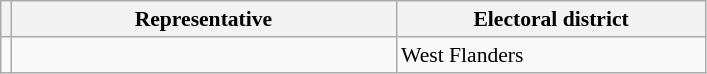<table class="sortable wikitable" style="text-align:left; font-size:90%">
<tr>
<th></th>
<th width="250">Representative</th>
<th width="200">Electoral district</th>
</tr>
<tr>
<td></td>
<td align=left></td>
<td>West Flanders</td>
</tr>
</table>
